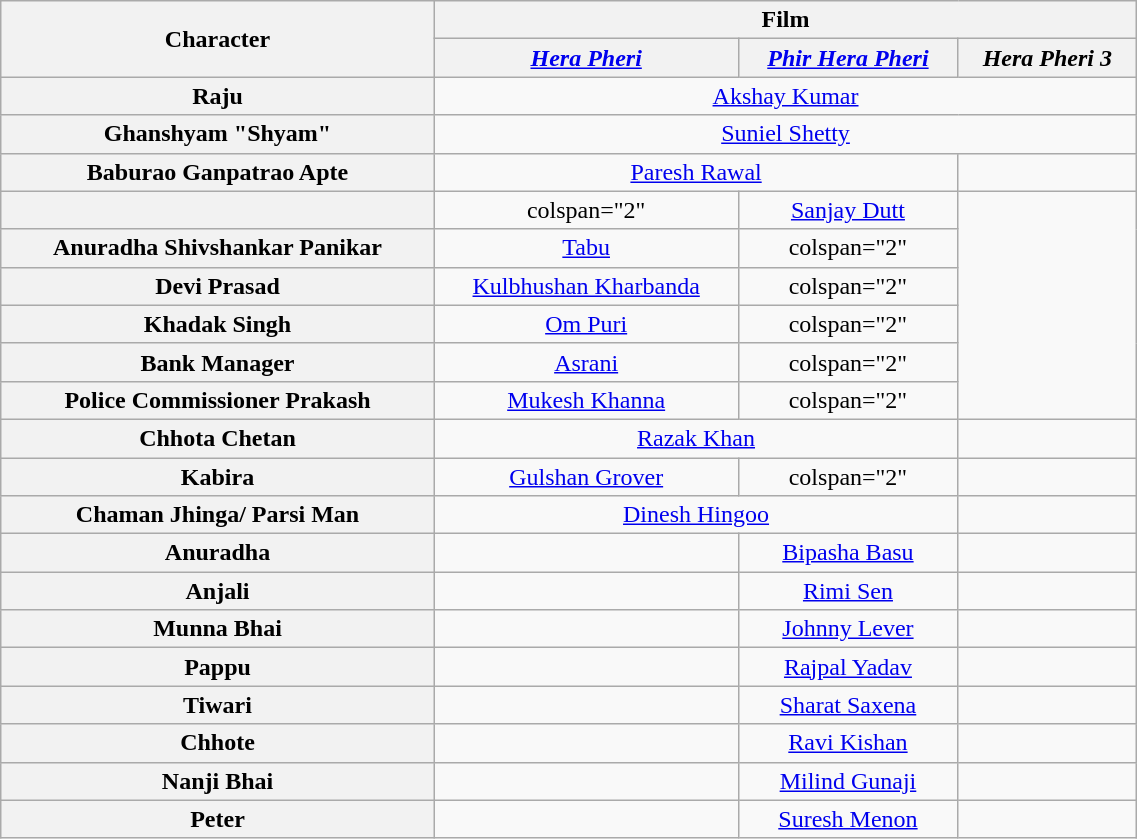<table class="wikitable" style="text-align:center; width:60%;">
<tr>
<th rowspan="2">Character</th>
<th colspan="3">Film</th>
</tr>
<tr>
<th><em><a href='#'>Hera Pheri</a></em></th>
<th><em><a href='#'>Phir Hera Pheri</a></em></th>
<th><em>Hera Pheri 3</em></th>
</tr>
<tr>
<th>Raju</th>
<td colspan="3"><a href='#'>Akshay Kumar</a></td>
</tr>
<tr>
<th>Ghanshyam "Shyam"</th>
<td colspan="3"><a href='#'>Suniel Shetty</a></td>
</tr>
<tr>
<th>Baburao Ganpatrao Apte</th>
<td colspan="2"><a href='#'>Paresh Rawal</a></td>
<td></td>
</tr>
<tr>
<th></th>
<td>colspan="2" </td>
<td><a href='#'>Sanjay Dutt</a></td>
</tr>
<tr>
<th>Anuradha Shivshankar Panikar</th>
<td><a href='#'>Tabu</a></td>
<td>colspan="2" </td>
</tr>
<tr>
<th>Devi Prasad</th>
<td><a href='#'>Kulbhushan Kharbanda</a></td>
<td>colspan="2" </td>
</tr>
<tr>
<th>Khadak Singh</th>
<td><a href='#'>Om Puri</a></td>
<td>colspan="2" </td>
</tr>
<tr>
<th>Bank Manager</th>
<td><a href='#'>Asrani</a></td>
<td>colspan="2" </td>
</tr>
<tr>
<th>Police Commissioner Prakash</th>
<td><a href='#'>Mukesh Khanna</a></td>
<td>colspan="2" </td>
</tr>
<tr>
<th>Chhota Chetan</th>
<td colspan="2"><a href='#'>Razak Khan</a></td>
<td></td>
</tr>
<tr>
<th>Kabira</th>
<td><a href='#'>Gulshan Grover</a></td>
<td>colspan="2" </td>
</tr>
<tr>
<th>Chaman Jhinga/ Parsi Man</th>
<td colspan="2"><a href='#'>Dinesh Hingoo</a></td>
<td></td>
</tr>
<tr>
<th>Anuradha</th>
<td></td>
<td><a href='#'>Bipasha Basu</a></td>
<td></td>
</tr>
<tr>
<th>Anjali</th>
<td></td>
<td><a href='#'>Rimi Sen</a></td>
<td></td>
</tr>
<tr>
<th>Munna Bhai</th>
<td></td>
<td><a href='#'>Johnny Lever</a></td>
<td></td>
</tr>
<tr>
<th>Pappu</th>
<td></td>
<td><a href='#'>Rajpal Yadav</a></td>
<td></td>
</tr>
<tr>
<th>Tiwari</th>
<td></td>
<td><a href='#'>Sharat Saxena</a></td>
<td></td>
</tr>
<tr>
<th>Chhote</th>
<td></td>
<td><a href='#'>Ravi Kishan</a></td>
<td></td>
</tr>
<tr>
<th>Nanji Bhai</th>
<td></td>
<td><a href='#'>Milind Gunaji</a></td>
<td></td>
</tr>
<tr>
<th>Peter</th>
<td></td>
<td><a href='#'>Suresh Menon</a></td>
<td></td>
</tr>
</table>
